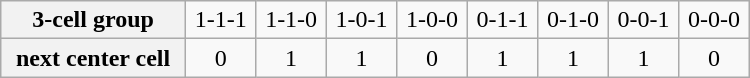<table class="wikitable" style="width: 500px; margin: auto; text-align: center">
<tr>
<th>3-cell group</th>
<td>1-1-1</td>
<td>1-1-0</td>
<td>1-0-1</td>
<td>1-0-0</td>
<td>0-1-1</td>
<td>0-1-0</td>
<td>0-0-1</td>
<td>0-0-0</td>
</tr>
<tr>
<th>next center cell</th>
<td>0</td>
<td>1</td>
<td>1</td>
<td>0</td>
<td>1</td>
<td>1</td>
<td>1</td>
<td>0</td>
</tr>
</table>
